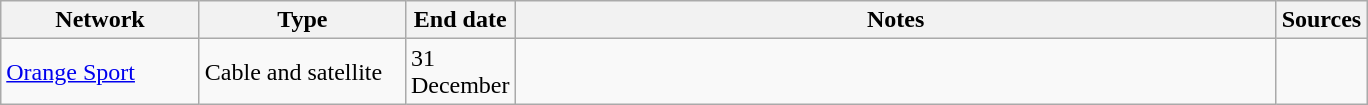<table class="wikitable">
<tr>
<th style="text-align:center; width:125px">Network</th>
<th style="text-align:center; width:130px">Type</th>
<th style="text-align:center; width:60px">End date</th>
<th style="text-align:center; width:500px">Notes</th>
<th style="text-align:center; width:30px">Sources</th>
</tr>
<tr>
<td><a href='#'>Orange Sport</a></td>
<td>Cable and satellite</td>
<td>31 December</td>
<td></td>
<td></td>
</tr>
</table>
